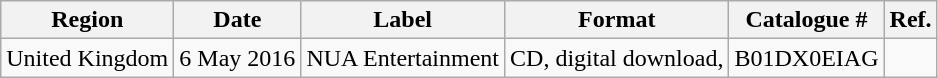<table class="wikitable">
<tr>
<th>Region</th>
<th>Date</th>
<th>Label</th>
<th>Format</th>
<th>Catalogue #</th>
<th>Ref.</th>
</tr>
<tr>
<td rowspan="1"> United Kingdom</td>
<td>6 May 2016</td>
<td rowspan="1">NUA Entertainment</td>
<td rowspan="1">CD, digital download,</td>
<td rowspan="1">B01DX0EIAG</td>
<td></td>
</tr>
</table>
